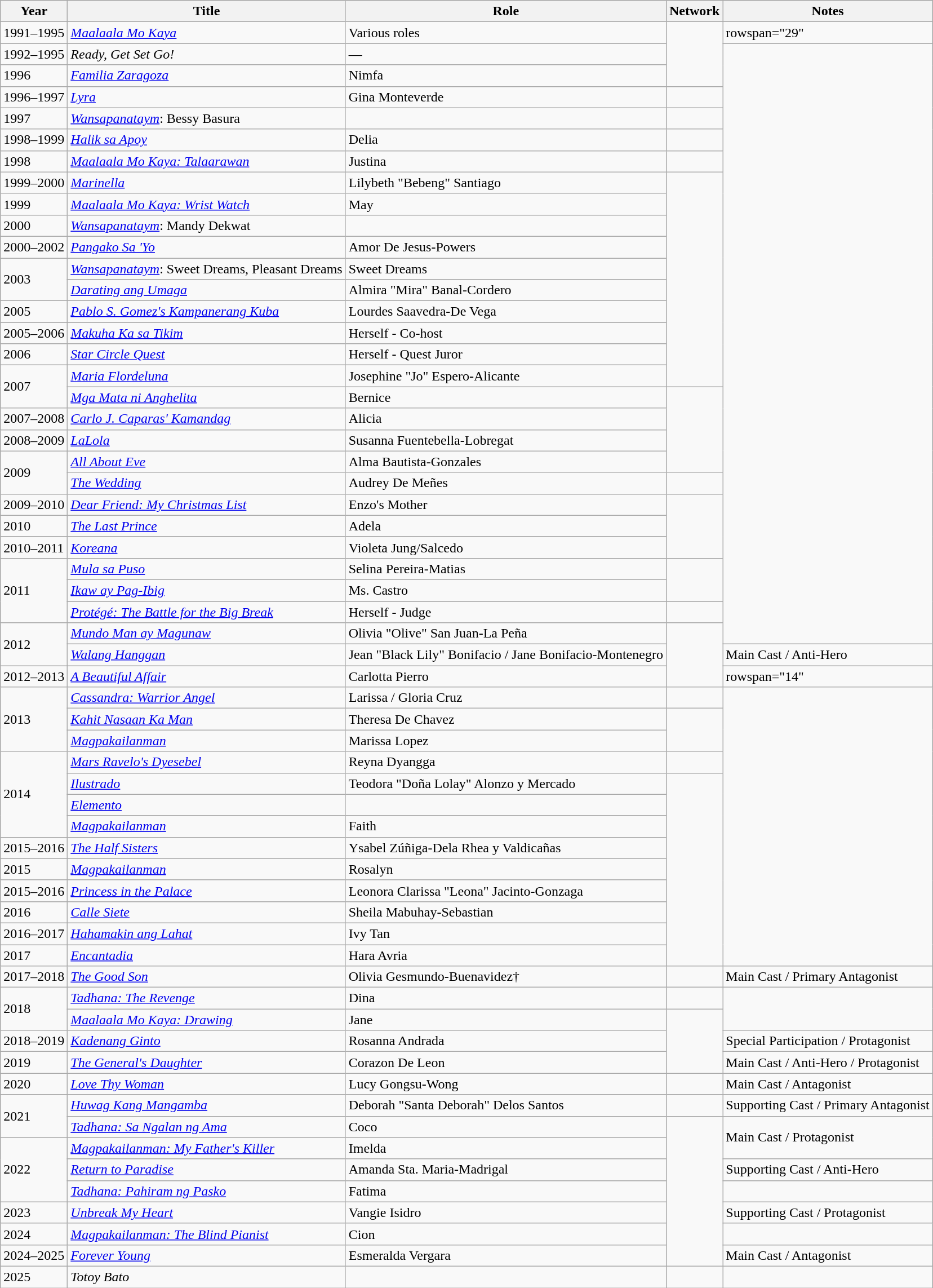<table class="wikitable sortable">
<tr>
<th>Year</th>
<th>Title</th>
<th>Role</th>
<th>Network</th>
<th>Notes</th>
</tr>
<tr>
<td>1991–1995</td>
<td><em><a href='#'>Maalaala Mo Kaya</a></em></td>
<td>Various roles</td>
<td rowspan="3"></td>
<td>rowspan="29" </td>
</tr>
<tr>
<td>1992–1995</td>
<td><em>Ready, Get Set Go!</em></td>
<td>—</td>
</tr>
<tr>
<td>1996</td>
<td><em><a href='#'>Familia Zaragoza</a></em></td>
<td>Nimfa</td>
</tr>
<tr>
<td>1996–1997</td>
<td><em><a href='#'>Lyra</a></em></td>
<td>Gina Monteverde</td>
<td></td>
</tr>
<tr>
<td>1997</td>
<td><em><a href='#'>Wansapanataym</a></em>: Bessy Basura</td>
<td></td>
<td></td>
</tr>
<tr>
<td>1998–1999</td>
<td><em><a href='#'>Halik sa Apoy</a></em></td>
<td>Delia</td>
<td></td>
</tr>
<tr>
<td>1998</td>
<td><a href='#'><em>Maalaala Mo Kaya: Talaarawan</em></a></td>
<td>Justina</td>
<td></td>
</tr>
<tr>
<td>1999–2000</td>
<td><em><a href='#'>Marinella</a></em></td>
<td>Lilybeth "Bebeng" Santiago</td>
<td rowspan="10"></td>
</tr>
<tr>
<td>1999</td>
<td><a href='#'><em>Maalaala Mo Kaya: Wrist Watch</em></a></td>
<td>May</td>
</tr>
<tr>
<td>2000</td>
<td><em><a href='#'>Wansapanataym</a></em>: Mandy Dekwat</td>
<td></td>
</tr>
<tr>
<td>2000–2002</td>
<td><em><a href='#'>Pangako Sa 'Yo</a></em></td>
<td>Amor De Jesus-Powers</td>
</tr>
<tr>
<td rowspan="2">2003</td>
<td><em><a href='#'>Wansapanataym</a></em>: Sweet Dreams, Pleasant Dreams</td>
<td>Sweet Dreams</td>
</tr>
<tr>
<td><em><a href='#'>Darating ang Umaga</a></em></td>
<td>Almira "Mira" Banal-Cordero</td>
</tr>
<tr>
<td>2005</td>
<td><em><a href='#'>Pablo S. Gomez's Kampanerang Kuba</a></em></td>
<td>Lourdes Saavedra-De Vega</td>
</tr>
<tr>
<td>2005–2006</td>
<td><em><a href='#'>Makuha Ka sa Tikim</a></em></td>
<td>Herself - Co-host</td>
</tr>
<tr>
<td>2006</td>
<td><em><a href='#'>Star Circle Quest</a></em></td>
<td>Herself - Quest Juror</td>
</tr>
<tr>
<td rowspan="2">2007</td>
<td><em><a href='#'>Maria Flordeluna</a></em></td>
<td>Josephine "Jo" Espero-Alicante</td>
</tr>
<tr>
<td><em><a href='#'>Mga Mata ni Anghelita</a></em></td>
<td>Bernice</td>
<td rowspan="4"></td>
</tr>
<tr>
<td>2007–2008</td>
<td><em><a href='#'>Carlo J. Caparas' Kamandag</a></em></td>
<td>Alicia</td>
</tr>
<tr>
<td>2008–2009</td>
<td><em><a href='#'>LaLola</a></em></td>
<td>Susanna Fuentebella-Lobregat</td>
</tr>
<tr>
<td rowspan="2">2009</td>
<td><em><a href='#'>All About Eve</a></em></td>
<td>Alma Bautista-Gonzales</td>
</tr>
<tr>
<td><em><a href='#'>The Wedding</a></em></td>
<td>Audrey De Meñes</td>
<td></td>
</tr>
<tr>
<td>2009–2010</td>
<td><em><a href='#'>Dear Friend: My Christmas List</a></em></td>
<td>Enzo's Mother</td>
<td rowspan="3"></td>
</tr>
<tr>
<td>2010</td>
<td><em><a href='#'>The Last Prince</a></em></td>
<td>Adela</td>
</tr>
<tr>
<td>2010–2011</td>
<td><em><a href='#'>Koreana</a></em></td>
<td>Violeta Jung/Salcedo</td>
</tr>
<tr>
<td rowspan="3">2011</td>
<td><em><a href='#'>Mula sa Puso</a></em></td>
<td>Selina Pereira-Matias</td>
<td rowspan="2"></td>
</tr>
<tr>
<td><em><a href='#'>Ikaw ay Pag-Ibig</a></em></td>
<td>Ms. Castro</td>
</tr>
<tr>
<td><em><a href='#'>Protégé: The Battle for the Big Break</a></em></td>
<td>Herself - Judge</td>
<td></td>
</tr>
<tr>
<td rowspan="2">2012</td>
<td><em><a href='#'>Mundo Man ay Magunaw</a></em></td>
<td>Olivia "Olive" San Juan-La Peña</td>
<td rowspan="3"></td>
</tr>
<tr>
<td><em><a href='#'>Walang Hanggan</a></em></td>
<td>Jean "Black Lily" Bonifacio / Jane Bonifacio-Montenegro</td>
<td>Main Cast / Anti-Hero</td>
</tr>
<tr>
<td>2012–2013</td>
<td><em><a href='#'>A Beautiful Affair</a></em></td>
<td>Carlotta Pierro</td>
<td>rowspan="14" </td>
</tr>
<tr>
<td rowspan="3">2013</td>
<td><em><a href='#'>Cassandra: Warrior Angel</a></em></td>
<td>Larissa / Gloria Cruz</td>
<td></td>
</tr>
<tr>
<td><em><a href='#'>Kahit Nasaan Ka Man</a></em></td>
<td>Theresa De Chavez</td>
<td rowspan="2"></td>
</tr>
<tr>
<td><em><a href='#'>Magpakailanman</a></em></td>
<td>Marissa Lopez</td>
</tr>
<tr>
<td rowspan="4">2014</td>
<td><em><a href='#'>Mars Ravelo's Dyesebel</a></em></td>
<td>Reyna Dyangga</td>
<td></td>
</tr>
<tr>
<td><em><a href='#'>Ilustrado</a></em></td>
<td>Teodora "Doña Lolay" Alonzo y Mercado</td>
<td rowspan="9"></td>
</tr>
<tr>
<td><em><a href='#'>Elemento</a></em></td>
<td></td>
</tr>
<tr>
<td><em><a href='#'>Magpakailanman</a></em></td>
<td>Faith</td>
</tr>
<tr>
<td>2015–2016</td>
<td><em><a href='#'>The Half Sisters</a></em></td>
<td>Ysabel Zúñiga-Dela Rhea y Valdicañas</td>
</tr>
<tr>
<td>2015</td>
<td><em><a href='#'>Magpakailanman</a></em></td>
<td>Rosalyn</td>
</tr>
<tr>
<td>2015–2016</td>
<td><em><a href='#'>Princess in the Palace</a></em></td>
<td>Leonora Clarissa "Leona" Jacinto-Gonzaga</td>
</tr>
<tr>
<td>2016</td>
<td><em><a href='#'>Calle Siete</a></em></td>
<td>Sheila Mabuhay-Sebastian</td>
</tr>
<tr>
<td>2016–2017</td>
<td><em><a href='#'>Hahamakin ang Lahat</a></em></td>
<td>Ivy Tan</td>
</tr>
<tr>
<td>2017</td>
<td><em><a href='#'>Encantadia</a></em></td>
<td>Hara Avria</td>
</tr>
<tr>
<td>2017–2018</td>
<td><em><a href='#'>The Good Son</a></em></td>
<td>Olivia Gesmundo-Buenavidez†</td>
<td></td>
<td>Main Cast / Primary Antagonist</td>
</tr>
<tr>
<td rowspan="2">2018</td>
<td><em><a href='#'>Tadhana: The Revenge</a></em></td>
<td>Dina</td>
<td></td>
</tr>
<tr>
<td><em><a href='#'>Maalaala Mo Kaya: Drawing</a></em></td>
<td>Jane</td>
<td rowspan="3"></td>
</tr>
<tr>
<td>2018–2019</td>
<td><em><a href='#'>Kadenang Ginto</a></em></td>
<td>Rosanna Andrada</td>
<td>Special Participation / Protagonist</td>
</tr>
<tr>
<td>2019</td>
<td><em><a href='#'>The General's Daughter</a></em></td>
<td>Corazon De Leon</td>
<td>Main Cast / Anti-Hero / Protagonist</td>
</tr>
<tr>
<td>2020</td>
<td><em><a href='#'>Love Thy Woman</a></em></td>
<td>Lucy Gongsu-Wong</td>
<td></td>
<td>Main Cast / Antagonist</td>
</tr>
<tr>
<td rowspan="2">2021</td>
<td><em><a href='#'>Huwag Kang Mangamba</a></em></td>
<td>Deborah "Santa Deborah" Delos Santos</td>
<td></td>
<td>Supporting Cast / Primary Antagonist</td>
</tr>
<tr>
<td><em><a href='#'>Tadhana: Sa Ngalan ng Ama</a></em></td>
<td>Coco</td>
<td rowspan="7"></td>
<td rowspan="2">Main Cast / Protagonist</td>
</tr>
<tr>
<td rowspan="3">2022</td>
<td><em> <a href='#'>Magpakailanman: My Father's Killer</a></em></td>
<td>Imelda</td>
</tr>
<tr>
<td><em><a href='#'>Return to Paradise</a></em></td>
<td>Amanda Sta. Maria-Madrigal</td>
<td>Supporting Cast / Anti-Hero</td>
</tr>
<tr>
<td><em><a href='#'>Tadhana: Pahiram ng Pasko</a></em></td>
<td>Fatima</td>
</tr>
<tr>
<td>2023</td>
<td><em><a href='#'>Unbreak My Heart</a></em></td>
<td>Vangie Isidro</td>
<td>Supporting Cast / Protagonist</td>
</tr>
<tr>
<td>2024</td>
<td><em> <a href='#'>Magpakailanman: The Blind Pianist</a></em></td>
<td>Cion</td>
</tr>
<tr>
<td>2024–2025</td>
<td><em><a href='#'>Forever Young</a></em></td>
<td>Esmeralda Vergara</td>
<td>Main Cast / Antagonist</td>
</tr>
<tr>
<td>2025</td>
<td><em>Totoy Bato</em></td>
<td></td>
<td></td>
<td></td>
</tr>
</table>
